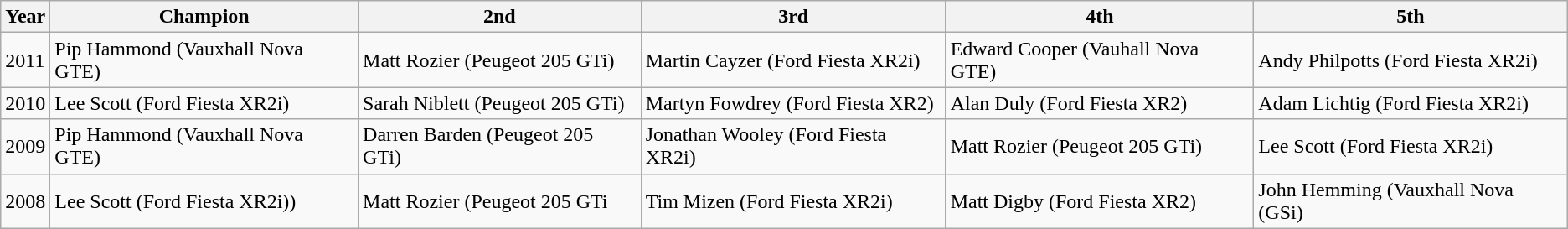<table class="wikitable">
<tr>
<th>Year</th>
<th>Champion</th>
<th>2nd</th>
<th>3rd</th>
<th>4th</th>
<th>5th</th>
</tr>
<tr>
<td>2011</td>
<td>Pip Hammond (Vauxhall Nova GTE)</td>
<td>Matt Rozier (Peugeot 205 GTi)</td>
<td>Martin Cayzer (Ford Fiesta XR2i)</td>
<td>Edward Cooper (Vauhall Nova GTE)</td>
<td>Andy Philpotts (Ford Fiesta XR2i)</td>
</tr>
<tr>
<td>2010</td>
<td>Lee Scott (Ford Fiesta XR2i)</td>
<td>Sarah Niblett (Peugeot 205 GTi)</td>
<td>Martyn Fowdrey (Ford Fiesta XR2)</td>
<td>Alan Duly (Ford Fiesta XR2)</td>
<td>Adam Lichtig (Ford Fiesta XR2i)</td>
</tr>
<tr>
<td>2009</td>
<td>Pip Hammond (Vauxhall Nova GTE)</td>
<td>Darren Barden (Peugeot 205 GTi)</td>
<td>Jonathan Wooley (Ford Fiesta XR2i)</td>
<td>Matt Rozier (Peugeot 205 GTi)</td>
<td>Lee Scott (Ford Fiesta XR2i)</td>
</tr>
<tr>
<td>2008</td>
<td>Lee Scott (Ford Fiesta XR2i))</td>
<td>Matt Rozier (Peugeot 205 GTi</td>
<td>Tim Mizen (Ford Fiesta XR2i)</td>
<td>Matt Digby (Ford Fiesta XR2)</td>
<td>John Hemming (Vauxhall Nova (GSi)</td>
</tr>
</table>
